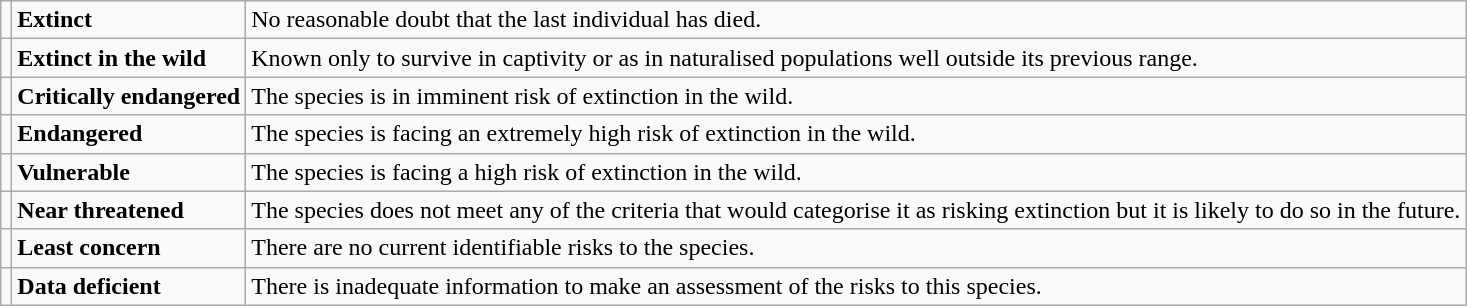<table class="wikitable" style="text-align:left">
<tr>
<td></td>
<td><strong>Extinct</strong></td>
<td>No reasonable doubt that the last individual has died.</td>
</tr>
<tr>
<td></td>
<td><strong>Extinct in the wild</strong></td>
<td>Known only to survive in captivity or as in naturalised populations well outside its previous range.</td>
</tr>
<tr>
<td></td>
<td><strong>Critically endangered</strong></td>
<td>The species is in imminent risk of extinction in the wild.</td>
</tr>
<tr>
<td></td>
<td><strong>Endangered</strong></td>
<td>The species is facing an extremely high risk of extinction in the wild.</td>
</tr>
<tr>
<td></td>
<td><strong>Vulnerable</strong></td>
<td>The species is facing a high risk of extinction in the wild.</td>
</tr>
<tr>
<td></td>
<td><strong>Near threatened</strong></td>
<td>The species does not meet any of the criteria that would categorise it as risking extinction but it is likely to do so in the future.</td>
</tr>
<tr>
<td></td>
<td><strong>Least concern</strong></td>
<td>There are no current identifiable risks to the species.</td>
</tr>
<tr>
<td></td>
<td><strong>Data deficient</strong></td>
<td>There is inadequate information to make an assessment of the risks to this species.</td>
</tr>
</table>
